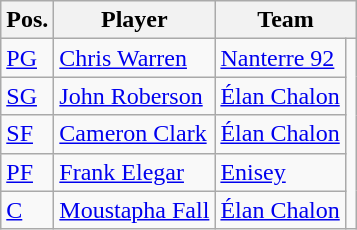<table class="wikitable">
<tr>
<th>Pos.</th>
<th>Player</th>
<th colspan="2">Team</th>
</tr>
<tr>
<td><a href='#'>PG</a></td>
<td> <a href='#'>Chris Warren</a></td>
<td> <a href='#'>Nanterre 92</a></td>
<td rowspan="5"></td>
</tr>
<tr>
<td><a href='#'>SG</a></td>
<td> <a href='#'>John Roberson</a></td>
<td> <a href='#'>Élan Chalon</a></td>
</tr>
<tr>
<td><a href='#'>SF</a></td>
<td> <a href='#'>Cameron Clark</a></td>
<td> <a href='#'>Élan Chalon</a></td>
</tr>
<tr>
<td><a href='#'>PF</a></td>
<td> <a href='#'>Frank Elegar</a></td>
<td> <a href='#'>Enisey</a></td>
</tr>
<tr>
<td><a href='#'>C</a></td>
<td> <a href='#'>Moustapha Fall</a></td>
<td> <a href='#'>Élan Chalon</a></td>
</tr>
</table>
